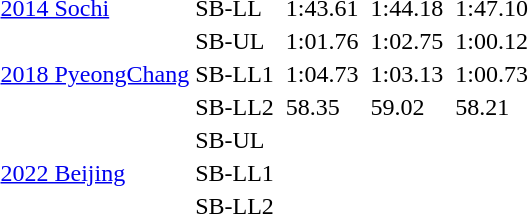<table>
<tr>
<td><a href='#'>2014 Sochi</a><br></td>
<td>SB-LL</td>
<td></td>
<td>1:43.61</td>
<td></td>
<td>1:44.18</td>
<td></td>
<td>1:47.10</td>
</tr>
<tr>
<td rowspan="3"><a href='#'>2018 PyeongChang</a><br></td>
<td>SB-UL</td>
<td></td>
<td>1:01.76</td>
<td></td>
<td>1:02.75</td>
<td></td>
<td>1:00.12</td>
</tr>
<tr>
<td>SB-LL1</td>
<td></td>
<td>1:04.73</td>
<td></td>
<td>1:03.13</td>
<td></td>
<td>1:00.73</td>
</tr>
<tr>
<td>SB-LL2</td>
<td></td>
<td>58.35</td>
<td></td>
<td>59.02</td>
<td></td>
<td>58.21</td>
</tr>
<tr>
<td rowspan="3"><a href='#'>2022 Beijing</a><br></td>
<td>SB-UL</td>
<td></td>
<td></td>
<td></td>
<td></td>
<td></td>
<td></td>
</tr>
<tr>
<td>SB-LL1</td>
<td></td>
<td></td>
<td></td>
<td></td>
<td></td>
<td></td>
</tr>
<tr>
<td>SB-LL2</td>
<td></td>
<td></td>
<td></td>
<td></td>
<td></td>
<td></td>
</tr>
</table>
